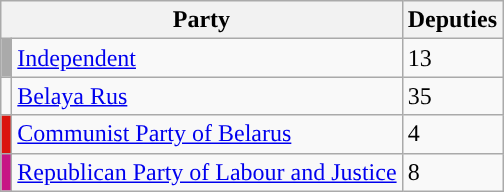<table class="wikitable">
<tr>
<th colspan=2>Party</th>
<th>Deputies</th>
</tr>
<tr>
<td style="background:#AAAAAA"></td>
<td><a href='#'>Independent</a></td>
<td>13</td>
</tr>
<tr>
<td style="background:"></td>
<td><a href='#'>Belaya Rus</a></td>
<td>35</td>
</tr>
<tr>
<td style="background:#DB140D"></td>
<td><a href='#'>Communist Party of Belarus</a></td>
<td>4</td>
</tr>
<tr>
<td style="background:#C71585"></td>
<td><a href='#'>Republican Party of Labour and Justice</a></td>
<td>8</td>
</tr>
</table>
